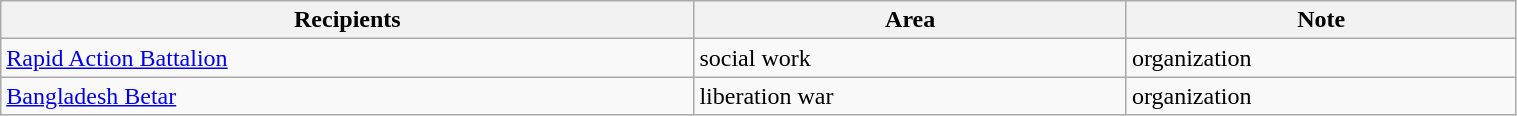<table class="wikitable" style="width:80%;">
<tr>
<th>Recipients</th>
<th>Area</th>
<th>Note</th>
</tr>
<tr>
<td><a href='#'>Rapid Action Battalion</a></td>
<td>social work</td>
<td>organization</td>
</tr>
<tr>
<td><a href='#'>Bangladesh Betar</a></td>
<td>liberation war</td>
<td>organization</td>
</tr>
</table>
